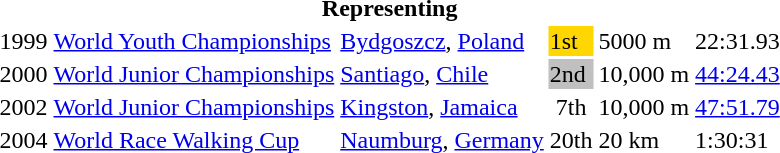<table>
<tr>
<th colspan="6">Representing </th>
</tr>
<tr>
<td>1999</td>
<td><a href='#'>World Youth Championships</a></td>
<td><a href='#'>Bydgoszcz</a>, <a href='#'>Poland</a></td>
<td bgcolor="gold">1st</td>
<td>5000 m</td>
<td>22:31.93</td>
</tr>
<tr>
<td>2000</td>
<td><a href='#'>World Junior Championships</a></td>
<td><a href='#'>Santiago</a>, <a href='#'>Chile</a></td>
<td bgcolor="silver">2nd</td>
<td>10,000 m</td>
<td><a href='#'>44:24.43</a></td>
</tr>
<tr>
<td>2002</td>
<td><a href='#'>World Junior Championships</a></td>
<td><a href='#'>Kingston</a>, <a href='#'>Jamaica</a></td>
<td align="center">7th</td>
<td>10,000 m</td>
<td><a href='#'>47:51.79</a></td>
</tr>
<tr>
<td>2004</td>
<td><a href='#'>World Race Walking Cup</a></td>
<td><a href='#'>Naumburg</a>, <a href='#'>Germany</a></td>
<td align="center">20th</td>
<td>20 km</td>
<td>1:30:31</td>
</tr>
</table>
